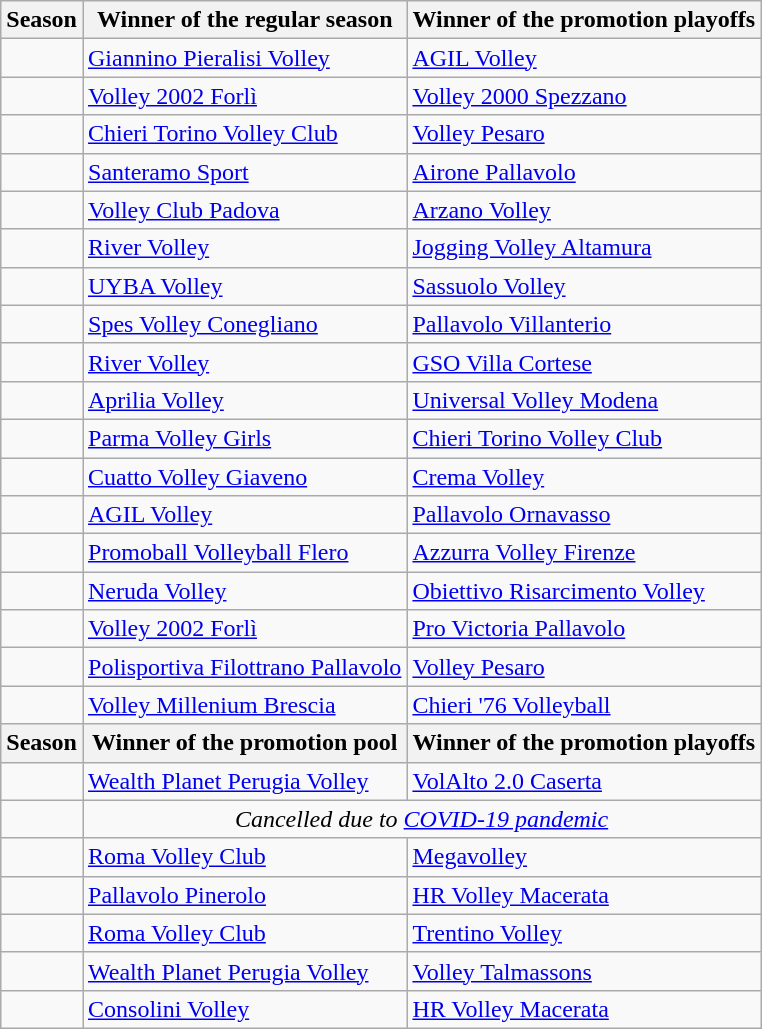<table class="wikitable">
<tr>
<th>Season</th>
<th>Winner of the regular season</th>
<th>Winner of the promotion playoffs</th>
</tr>
<tr>
<td align="center"></td>
<td><a href='#'>Giannino Pieralisi Volley</a></td>
<td><a href='#'>AGIL Volley</a></td>
</tr>
<tr>
<td align="center"></td>
<td><a href='#'>Volley 2002 Forlì</a></td>
<td><a href='#'>Volley 2000 Spezzano</a></td>
</tr>
<tr>
<td align="center"></td>
<td><a href='#'>Chieri Torino Volley Club</a></td>
<td><a href='#'>Volley Pesaro</a></td>
</tr>
<tr>
<td align="center"></td>
<td><a href='#'>Santeramo Sport</a></td>
<td><a href='#'>Airone Pallavolo</a></td>
</tr>
<tr>
<td align="center"></td>
<td><a href='#'>Volley Club Padova</a></td>
<td><a href='#'>Arzano Volley</a></td>
</tr>
<tr>
<td align="center"></td>
<td><a href='#'>River Volley</a></td>
<td><a href='#'>Jogging Volley Altamura</a></td>
</tr>
<tr>
<td align="center"></td>
<td><a href='#'>UYBA Volley</a></td>
<td><a href='#'>Sassuolo Volley</a></td>
</tr>
<tr>
<td align="center"></td>
<td><a href='#'>Spes Volley Conegliano</a></td>
<td><a href='#'>Pallavolo Villanterio</a></td>
</tr>
<tr>
<td align="center"></td>
<td><a href='#'>River Volley</a></td>
<td><a href='#'>GSO Villa Cortese</a></td>
</tr>
<tr>
<td align="center"></td>
<td><a href='#'>Aprilia Volley</a></td>
<td><a href='#'>Universal Volley Modena</a></td>
</tr>
<tr>
<td align="center"></td>
<td><a href='#'>Parma Volley Girls</a></td>
<td><a href='#'>Chieri Torino Volley Club</a></td>
</tr>
<tr>
<td align="center"></td>
<td><a href='#'>Cuatto Volley Giaveno</a></td>
<td><a href='#'>Crema Volley</a></td>
</tr>
<tr>
<td align="center"></td>
<td><a href='#'>AGIL Volley</a></td>
<td><a href='#'>Pallavolo Ornavasso</a></td>
</tr>
<tr>
<td align="center"></td>
<td><a href='#'>Promoball Volleyball Flero</a></td>
<td><a href='#'>Azzurra Volley Firenze</a></td>
</tr>
<tr>
<td align="center"></td>
<td><a href='#'>Neruda Volley</a></td>
<td><a href='#'>Obiettivo Risarcimento Volley</a></td>
</tr>
<tr>
<td align="center"></td>
<td><a href='#'>Volley 2002 Forlì</a></td>
<td><a href='#'>Pro Victoria Pallavolo</a></td>
</tr>
<tr>
<td align="center"></td>
<td><a href='#'>Polisportiva Filottrano Pallavolo</a></td>
<td><a href='#'>Volley Pesaro</a></td>
</tr>
<tr>
<td align="center"></td>
<td><a href='#'>Volley Millenium Brescia</a></td>
<td><a href='#'>Chieri '76 Volleyball</a></td>
</tr>
<tr>
<th>Season</th>
<th>Winner of the promotion pool</th>
<th>Winner of the promotion playoffs</th>
</tr>
<tr>
<td align="center"></td>
<td><a href='#'>Wealth Planet Perugia Volley</a></td>
<td><a href='#'>VolAlto 2.0 Caserta</a></td>
</tr>
<tr>
<td align="center"></td>
<td ! colspan=2 align="center"><em>Cancelled due to <a href='#'>COVID-19 pandemic</a></em></td>
</tr>
<tr>
<td align="center"></td>
<td><a href='#'>Roma Volley Club</a></td>
<td><a href='#'>Megavolley</a></td>
</tr>
<tr>
<td align="center"></td>
<td><a href='#'>Pallavolo Pinerolo</a></td>
<td><a href='#'>HR Volley Macerata</a></td>
</tr>
<tr>
<td align="center"></td>
<td><a href='#'>Roma Volley Club</a></td>
<td><a href='#'>Trentino Volley</a></td>
</tr>
<tr>
<td align="center"></td>
<td><a href='#'>Wealth Planet Perugia Volley</a></td>
<td><a href='#'>Volley Talmassons</a></td>
</tr>
<tr>
<td align="center"></td>
<td><a href='#'>Consolini Volley</a></td>
<td><a href='#'>HR Volley Macerata</a></td>
</tr>
</table>
